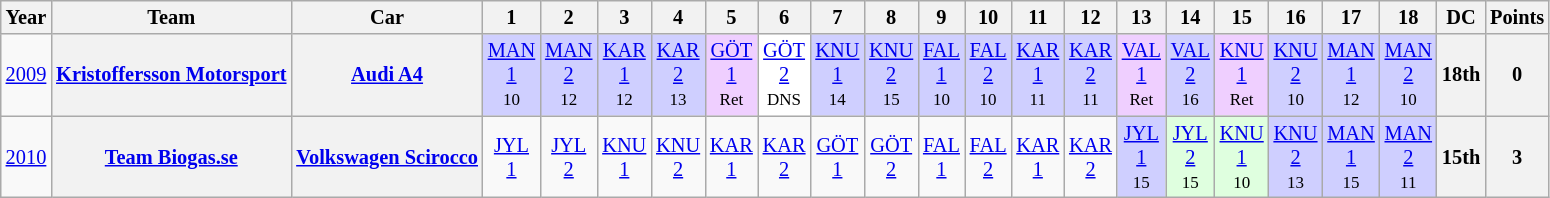<table class="wikitable" style="text-align:center; font-size:85%">
<tr>
<th>Year</th>
<th>Team</th>
<th>Car</th>
<th>1</th>
<th>2</th>
<th>3</th>
<th>4</th>
<th>5</th>
<th>6</th>
<th>7</th>
<th>8</th>
<th>9</th>
<th>10</th>
<th>11</th>
<th>12</th>
<th>13</th>
<th>14</th>
<th>15</th>
<th>16</th>
<th>17</th>
<th>18</th>
<th>DC</th>
<th>Points</th>
</tr>
<tr>
<td><a href='#'>2009</a></td>
<th><a href='#'>Kristoffersson Motorsport</a></th>
<th><a href='#'>Audi A4</a></th>
<td style="background:#cfcfff;"><a href='#'>MAN<br>1</a><br><small>10</small></td>
<td style="background:#cfcfff;"><a href='#'>MAN<br>2</a><br><small>12</small></td>
<td style="background:#cfcfff;"><a href='#'>KAR<br>1</a><br><small>12</small></td>
<td style="background:#cfcfff;"><a href='#'>KAR<br>2</a><br><small>13</small></td>
<td style="background:#efcfff;"><a href='#'>GÖT<br>1</a><br><small>Ret</small></td>
<td style="background:#ffffff;"><a href='#'>GÖT<br>2</a><br><small>DNS</small></td>
<td style="background:#cfcfff;"><a href='#'>KNU<br>1</a><br><small>14</small></td>
<td style="background:#cfcfff;"><a href='#'>KNU<br>2</a><br><small>15</small></td>
<td style="background:#cfcfff;"><a href='#'>FAL<br>1</a><br><small>10</small></td>
<td style="background:#cfcfff;"><a href='#'>FAL<br>2</a><br><small>10</small></td>
<td style="background:#cfcfff;"><a href='#'>KAR<br>1</a><br><small>11</small></td>
<td style="background:#cfcfff;"><a href='#'>KAR<br>2</a><br><small>11</small></td>
<td style="background:#efcfff;"><a href='#'>VAL<br>1</a><br><small>Ret</small></td>
<td style="background:#cfcfff;"><a href='#'>VAL<br>2</a><br><small>16</small></td>
<td style="background:#efcfff;"><a href='#'>KNU<br>1</a><br><small>Ret</small></td>
<td style="background:#cfcfff;"><a href='#'>KNU<br>2</a><br><small>10</small></td>
<td style="background:#cfcfff;"><a href='#'>MAN<br>1</a><br><small>12</small></td>
<td style="background:#cfcfff;"><a href='#'>MAN<br>2</a><br><small>10</small></td>
<th>18th</th>
<th>0</th>
</tr>
<tr>
<td><a href='#'>2010</a></td>
<th><a href='#'>Team Biogas.se</a></th>
<th><a href='#'>Volkswagen Scirocco</a></th>
<td><a href='#'>JYL<br>1</a></td>
<td><a href='#'>JYL<br>2</a></td>
<td><a href='#'>KNU<br>1</a></td>
<td><a href='#'>KNU<br>2</a></td>
<td><a href='#'>KAR<br>1</a></td>
<td><a href='#'>KAR<br>2</a></td>
<td><a href='#'>GÖT<br>1</a></td>
<td><a href='#'>GÖT<br>2</a></td>
<td><a href='#'>FAL<br>1</a></td>
<td><a href='#'>FAL<br>2</a></td>
<td><a href='#'>KAR<br>1</a></td>
<td><a href='#'>KAR<br>2</a></td>
<td style="background:#cfcfff;"><a href='#'>JYL<br>1</a><br><small>15</small></td>
<td style="background:#dfffdf;"><a href='#'>JYL<br>2</a><br><small>15</small></td>
<td style="background:#dfffdf;"><a href='#'>KNU<br>1</a><br><small>10</small></td>
<td style="background:#cfcfff;"><a href='#'>KNU<br>2</a><br><small>13</small></td>
<td style="background:#cfcfff;"><a href='#'>MAN<br>1</a><br><small>15</small></td>
<td style="background:#cfcfff;"><a href='#'>MAN<br>2</a><br><small>11</small></td>
<th>15th</th>
<th>3</th>
</tr>
</table>
